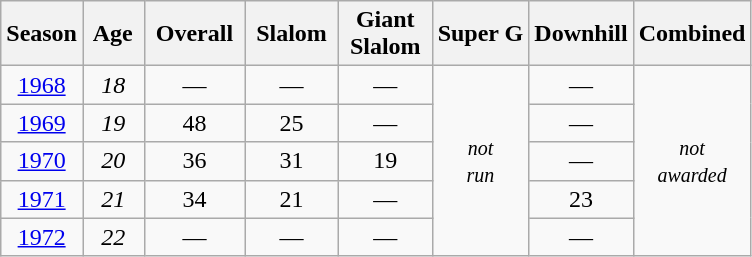<table class=wikitable style="text-align:center">
<tr>
<th>Season</th>
<th> Age </th>
<th> Overall </th>
<th> Slalom </th>
<th>Giant<br> Slalom </th>
<th>Super G</th>
<th>Downhill</th>
<th>Combined</th>
</tr>
<tr>
<td><a href='#'>1968</a></td>
<td><em>18</em></td>
<td>—</td>
<td>—</td>
<td>—</td>
<td rowspan=6><small><em>not<br>run</em> </small></td>
<td>—</td>
<td rowspan=5><small><em> not<br>awarded</em> </small></td>
</tr>
<tr>
<td><a href='#'>1969</a></td>
<td><em>19</em></td>
<td>48</td>
<td>25</td>
<td>—</td>
<td>—</td>
</tr>
<tr>
<td><a href='#'>1970</a></td>
<td><em>20</em></td>
<td>36</td>
<td>31</td>
<td>19</td>
<td>—</td>
</tr>
<tr>
<td><a href='#'>1971</a></td>
<td><em>21</em></td>
<td>34</td>
<td>21</td>
<td>—</td>
<td>23</td>
</tr>
<tr>
<td><a href='#'>1972</a></td>
<td><em>22</em></td>
<td>—</td>
<td>—</td>
<td>—</td>
<td>—</td>
</tr>
</table>
